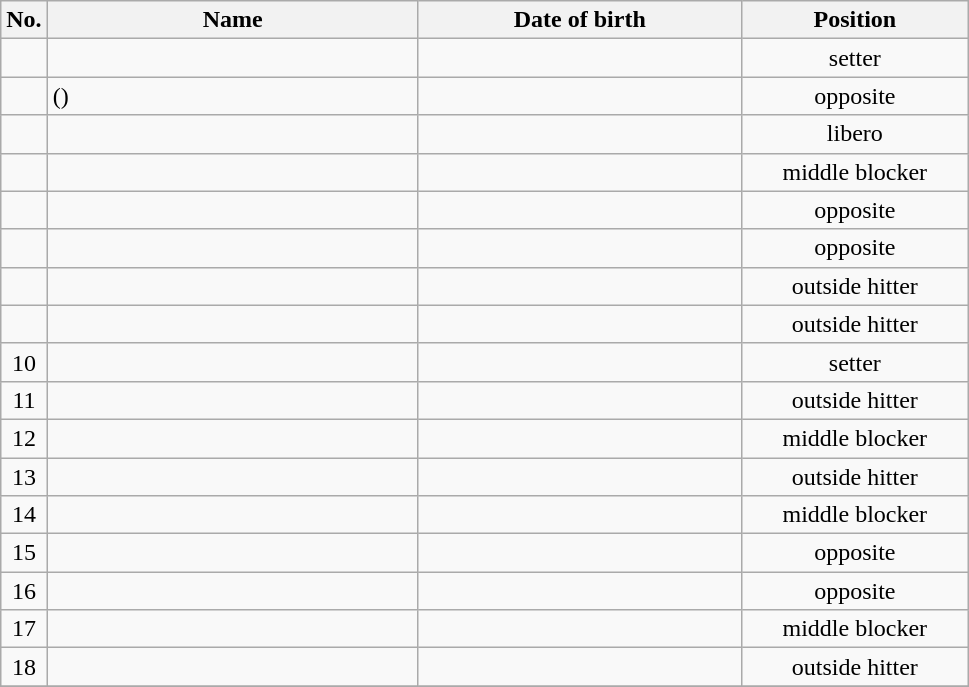<table class="wikitable sortable" style="font-size:100%; text-align:center;">
<tr>
<th>No.</th>
<th style="width:15em">Name</th>
<th style="width:13em">Date of birth</th>
<th style="width:9em">Position</th>
</tr>
<tr>
<td></td>
<td align=left> </td>
<td align=right></td>
<td>setter</td>
</tr>
<tr>
<td></td>
<td align=left>  ()</td>
<td align=right></td>
<td>opposite</td>
</tr>
<tr>
<td></td>
<td align=left> </td>
<td align=right></td>
<td>libero</td>
</tr>
<tr>
<td></td>
<td align=left> </td>
<td align=right></td>
<td>middle blocker</td>
</tr>
<tr>
<td></td>
<td align=left> </td>
<td align=right></td>
<td>opposite</td>
</tr>
<tr>
<td></td>
<td align=left> </td>
<td align=right></td>
<td>opposite</td>
</tr>
<tr>
<td></td>
<td align=left> </td>
<td align=right></td>
<td>outside hitter</td>
</tr>
<tr>
<td></td>
<td align=left> </td>
<td align=right></td>
<td>outside hitter</td>
</tr>
<tr>
<td>10</td>
<td align=left> </td>
<td align=right></td>
<td>setter</td>
</tr>
<tr>
<td>11</td>
<td align=left> </td>
<td align=right></td>
<td>outside hitter</td>
</tr>
<tr>
<td>12</td>
<td align=left> </td>
<td align=right></td>
<td>middle blocker</td>
</tr>
<tr>
<td>13</td>
<td align=left> </td>
<td align=right></td>
<td>outside hitter</td>
</tr>
<tr>
<td>14</td>
<td align=left> </td>
<td align=right></td>
<td>middle blocker</td>
</tr>
<tr>
<td>15</td>
<td align=left> </td>
<td align=right></td>
<td>opposite</td>
</tr>
<tr>
<td>16</td>
<td align=left> </td>
<td align=right></td>
<td>opposite</td>
</tr>
<tr>
<td>17</td>
<td align=left> </td>
<td align=right></td>
<td>middle blocker</td>
</tr>
<tr>
<td>18</td>
<td align=left> </td>
<td align=right></td>
<td>outside hitter</td>
</tr>
<tr>
</tr>
</table>
